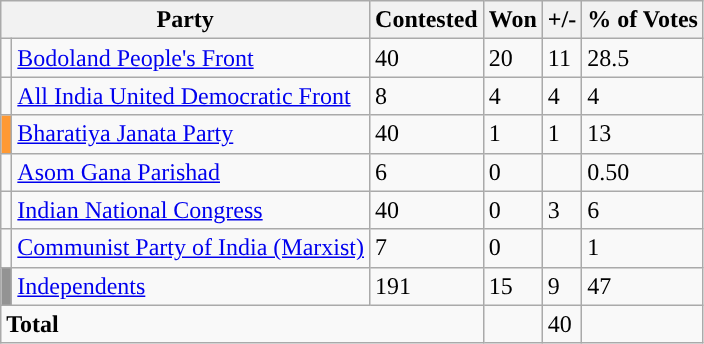<table class="wikitable Sortable" border="2">
<tr>
<th Colspan=2>Party</th>
<th>Contested</th>
<th>Won</th>
<th>+/-</th>
<th>% of Votes</th>
</tr>
<tr>
<td bgcolor=></td>
<td><a href='#'>Bodoland People's Front</a></td>
<td>40</td>
<td>20</td>
<td>11</td>
<td>28.5</td>
</tr>
<tr>
<td bgcolor=></td>
<td><a href='#'>All India United Democratic Front</a></td>
<td>8</td>
<td>4</td>
<td>4</td>
<td>4</td>
</tr>
<tr>
<td bgcolor=#FF9933></td>
<td><a href='#'>Bharatiya Janata Party</a></td>
<td>40</td>
<td>1</td>
<td>1</td>
<td>13</td>
</tr>
<tr>
<td style="background-color:"></td>
<td><a href='#'>Asom Gana Parishad</a></td>
<td>6</td>
<td>0</td>
<td></td>
<td>0.50</td>
</tr>
<tr>
<td style="background-color:"></td>
<td><a href='#'>Indian National Congress</a></td>
<td>40</td>
<td>0</td>
<td>3</td>
<td>6</td>
</tr>
<tr>
<td style="background-color:"></td>
<td><a href='#'>Communist Party of India (Marxist)</a></td>
<td>7</td>
<td>0</td>
<td></td>
<td>1</td>
</tr>
<tr>
<td bgcolor=#939393></td>
<td><a href='#'>Independents</a></td>
<td>191</td>
<td>15</td>
<td>9</td>
<td>47</td>
</tr>
<tr>
<td colspan=3><strong>Total</strong></td>
<td></td>
<td>40</td>
<td></td>
</tr>
</table>
